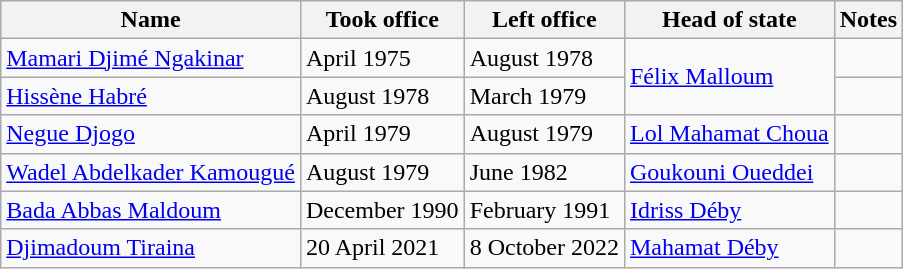<table class="wikitable">
<tr>
<th>Name</th>
<th>Took office</th>
<th>Left office</th>
<th>Head of state</th>
<th>Notes</th>
</tr>
<tr>
<td><a href='#'>Mamari Djimé Ngakinar</a></td>
<td>April 1975</td>
<td>August 1978</td>
<td rowspan=2><a href='#'>Félix Malloum</a></td>
<td></td>
</tr>
<tr>
<td><a href='#'>Hissène Habré</a></td>
<td>August 1978</td>
<td>March 1979</td>
<td></td>
</tr>
<tr>
<td><a href='#'>Negue Djogo</a></td>
<td>April 1979</td>
<td>August 1979</td>
<td><a href='#'>Lol Mahamat Choua</a></td>
<td></td>
</tr>
<tr>
<td><a href='#'>Wadel Abdelkader Kamougué</a></td>
<td>August 1979</td>
<td>June 1982</td>
<td><a href='#'>Goukouni Oueddei</a></td>
<td></td>
</tr>
<tr>
<td><a href='#'>Bada Abbas Maldoum</a></td>
<td>December 1990</td>
<td>February 1991</td>
<td><a href='#'>Idriss Déby</a></td>
<td></td>
</tr>
<tr>
<td><a href='#'>Djimadoum Tiraina</a></td>
<td>20 April 2021</td>
<td>8 October 2022</td>
<td><a href='#'>Mahamat Déby</a></td>
<td></td>
</tr>
</table>
